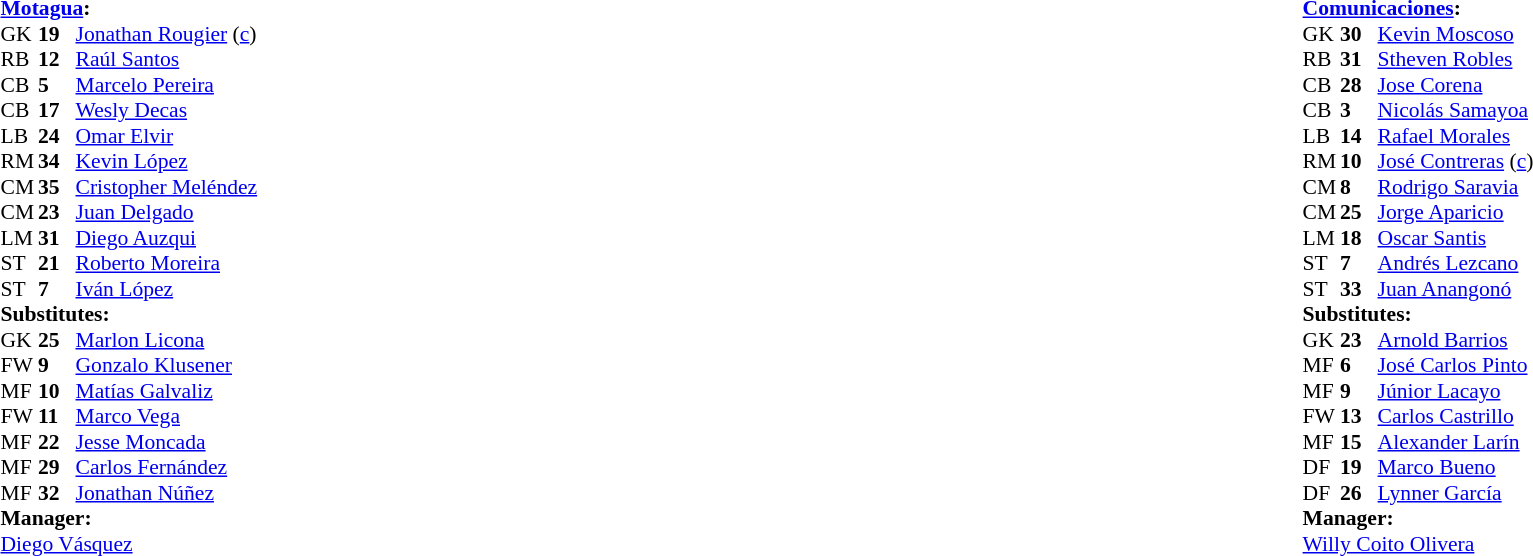<table style="width:100%;">
<tr>
<td style="vertical-align:top; width:40%;"><br><table style="font-size: 90%" cellspacing="0" cellpadding="0">
<tr>
<td colspan="4"><strong><a href='#'>Motagua</a>:</strong></td>
</tr>
<tr>
<th width=25></th>
<th width=25></th>
</tr>
<tr>
<td>GK</td>
<td><strong>19</strong></td>
<td> <a href='#'>Jonathan Rougier</a> (<a href='#'>c</a>)</td>
</tr>
<tr>
<td>RB</td>
<td><strong>12</strong></td>
<td> <a href='#'>Raúl Santos</a></td>
</tr>
<tr>
<td>CB</td>
<td><strong>5</strong></td>
<td> <a href='#'>Marcelo Pereira</a></td>
</tr>
<tr>
<td>CB</td>
<td><strong>17</strong></td>
<td> <a href='#'>Wesly Decas</a></td>
</tr>
<tr>
<td>LB</td>
<td><strong>24</strong></td>
<td> <a href='#'>Omar Elvir </a></td>
</tr>
<tr>
<td>RM</td>
<td><strong>34</strong></td>
<td> <a href='#'>Kevin López</a></td>
</tr>
<tr>
<td>CM</td>
<td><strong>35</strong></td>
<td> <a href='#'>Cristopher Meléndez</a></td>
<td></td>
<td></td>
</tr>
<tr>
<td>CM</td>
<td><strong>23</strong></td>
<td> <a href='#'>Juan Delgado</a></td>
</tr>
<tr>
<td>LM</td>
<td><strong>31</strong></td>
<td> <a href='#'>Diego Auzqui</a></td>
<td></td>
<td></td>
</tr>
<tr>
<td>ST</td>
<td><strong>21</strong></td>
<td> <a href='#'>Roberto Moreira</a></td>
<td></td>
<td></td>
</tr>
<tr>
<td>ST</td>
<td><strong>7</strong></td>
<td> <a href='#'>Iván López</a></td>
<td></td>
<td></td>
</tr>
<tr>
<td colspan="3"><strong>Substitutes:</strong></td>
</tr>
<tr>
<td>GK</td>
<td><strong>25</strong></td>
<td> <a href='#'>Marlon Licona</a></td>
</tr>
<tr>
<td>FW</td>
<td><strong>9</strong></td>
<td> <a href='#'>Gonzalo Klusener</a></td>
<td></td>
<td></td>
</tr>
<tr>
<td>MF</td>
<td><strong>10</strong></td>
<td> <a href='#'>Matías Galvaliz</a></td>
<td></td>
<td></td>
</tr>
<tr>
<td>FW</td>
<td><strong>11</strong></td>
<td> <a href='#'>Marco Vega</a></td>
<td></td>
<td></td>
</tr>
<tr>
<td>MF</td>
<td><strong>22</strong></td>
<td> <a href='#'>Jesse Moncada</a></td>
</tr>
<tr>
<td>MF</td>
<td><strong>29</strong></td>
<td> <a href='#'>Carlos Fernández</a></td>
<td></td>
<td></td>
</tr>
<tr>
<td>MF</td>
<td><strong>32</strong></td>
<td> <a href='#'>Jonathan Núñez</a></td>
</tr>
<tr>
<td colspan=3><strong>Manager:</strong><br> <a href='#'>Diego Vásquez</a></td>
</tr>
<tr>
<td colspan=4></td>
</tr>
</table>
</td>
<td valign="top"></td>
<td style="vertical-align:top; width:50%;"><br><table cellspacing="0" cellpadding="0" style="font-size:90%; margin:auto;">
<tr>
<td colspan="4"><strong><a href='#'>Comunicaciones</a>:</strong></td>
</tr>
<tr>
<th width=25></th>
<th width=25></th>
</tr>
<tr>
<td>GK</td>
<td><strong>30</strong></td>
<td> <a href='#'>Kevin Moscoso</a></td>
</tr>
<tr>
<td>RB</td>
<td><strong>31</strong></td>
<td> <a href='#'>Stheven Robles</a></td>
</tr>
<tr>
<td>CB</td>
<td><strong>28</strong></td>
<td> <a href='#'>Jose Corena</a></td>
<td></td>
</tr>
<tr>
<td>CB</td>
<td><strong>3</strong></td>
<td> <a href='#'>Nicolás Samayoa</a></td>
</tr>
<tr>
<td>LB</td>
<td><strong>14</strong></td>
<td> <a href='#'>Rafael Morales</a></td>
</tr>
<tr>
<td>RM</td>
<td><strong>10</strong></td>
<td> <a href='#'>José Contreras</a> (<a href='#'>c</a>)</td>
<td></td>
<td></td>
</tr>
<tr>
<td>CM</td>
<td><strong>8</strong></td>
<td> <a href='#'>Rodrigo Saravia</a></td>
</tr>
<tr>
<td>CM</td>
<td><strong>25</strong></td>
<td> <a href='#'>Jorge Aparicio</a></td>
<td></td>
</tr>
<tr>
<td>LM</td>
<td><strong>18</strong></td>
<td> <a href='#'>Oscar Santis</a></td>
<td></td>
<td></td>
</tr>
<tr>
<td>ST</td>
<td><strong>7</strong></td>
<td> <a href='#'>Andrés Lezcano</a></td>
<td></td>
<td></td>
</tr>
<tr>
<td>ST</td>
<td><strong>33</strong></td>
<td> <a href='#'>Juan Anangonó</a></td>
<td></td>
<td></td>
</tr>
<tr>
<td colspan="3"><strong>Substitutes:</strong></td>
</tr>
<tr>
<td>GK</td>
<td><strong>23</strong></td>
<td> <a href='#'>Arnold Barrios</a></td>
</tr>
<tr>
<td>MF</td>
<td><strong>6</strong></td>
<td> <a href='#'>José Carlos Pinto</a></td>
<td></td>
<td></td>
</tr>
<tr>
<td>MF</td>
<td><strong>9</strong></td>
<td> <a href='#'>Júnior Lacayo</a></td>
<td></td>
<td></td>
</tr>
<tr>
<td>FW</td>
<td><strong>13</strong></td>
<td> <a href='#'>Carlos Castrillo</a></td>
</tr>
<tr>
<td>MF</td>
<td><strong>15</strong></td>
<td> <a href='#'>Alexander Larín</a></td>
</tr>
<tr>
<td>DF</td>
<td><strong>19</strong></td>
<td> <a href='#'>Marco Bueno</a></td>
<td></td>
<td></td>
</tr>
<tr>
<td>DF</td>
<td><strong>26</strong></td>
<td> <a href='#'>Lynner García</a></td>
<td></td>
<td></td>
</tr>
<tr>
<td colspan=3><strong>Manager:</strong><br> <a href='#'>Willy Coito Olivera</a></td>
</tr>
<tr>
<td colspan=4></td>
</tr>
</table>
</td>
</tr>
</table>
